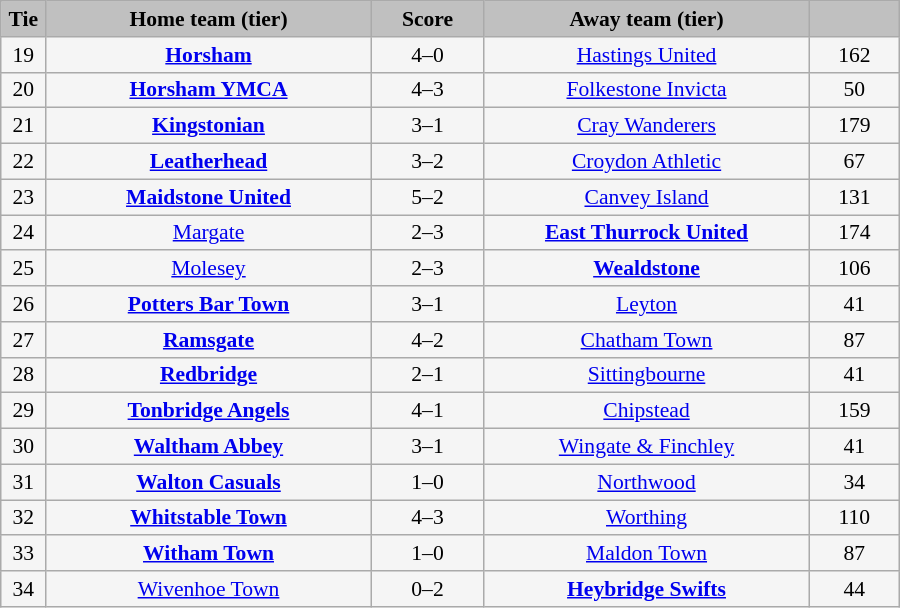<table class="wikitable" style="width: 600px; background:WhiteSmoke; text-align:center; font-size:90%">
<tr>
<td scope="col" style="width:  5.00%; background:silver;"><strong>Tie</strong></td>
<td scope="col" style="width: 36.25%; background:silver;"><strong>Home team (tier)</strong></td>
<td scope="col" style="width: 12.50%; background:silver;"><strong>Score</strong></td>
<td scope="col" style="width: 36.25%; background:silver;"><strong>Away team (tier)</strong></td>
<td scope="col" style="width: 10.00%; background:silver;"><strong></strong></td>
</tr>
<tr>
<td>19</td>
<td><strong><a href='#'>Horsham</a></strong></td>
<td>4–0</td>
<td><a href='#'>Hastings United</a></td>
<td>162</td>
</tr>
<tr>
<td>20</td>
<td><strong><a href='#'>Horsham YMCA</a></strong></td>
<td>4–3 </td>
<td><a href='#'>Folkestone Invicta</a></td>
<td>50</td>
</tr>
<tr>
<td>21</td>
<td><strong><a href='#'>Kingstonian</a></strong></td>
<td>3–1</td>
<td><a href='#'>Cray Wanderers</a></td>
<td>179</td>
</tr>
<tr>
<td>22</td>
<td><strong><a href='#'>Leatherhead</a></strong></td>
<td>3–2</td>
<td><a href='#'>Croydon Athletic</a></td>
<td>67</td>
</tr>
<tr>
<td>23</td>
<td><strong><a href='#'>Maidstone United</a></strong></td>
<td>5–2</td>
<td><a href='#'>Canvey Island</a></td>
<td>131</td>
</tr>
<tr>
<td>24</td>
<td><a href='#'>Margate</a></td>
<td>2–3</td>
<td><strong><a href='#'>East Thurrock United</a></strong></td>
<td>174</td>
</tr>
<tr>
<td>25</td>
<td><a href='#'>Molesey</a></td>
<td>2–3</td>
<td><strong><a href='#'>Wealdstone</a></strong></td>
<td>106</td>
</tr>
<tr>
<td>26</td>
<td><strong><a href='#'>Potters Bar Town</a></strong></td>
<td>3–1</td>
<td><a href='#'>Leyton</a></td>
<td>41</td>
</tr>
<tr>
<td>27</td>
<td><strong><a href='#'>Ramsgate</a></strong></td>
<td>4–2</td>
<td><a href='#'>Chatham Town</a></td>
<td>87</td>
</tr>
<tr>
<td>28</td>
<td><strong><a href='#'>Redbridge</a></strong></td>
<td>2–1</td>
<td><a href='#'>Sittingbourne</a></td>
<td>41</td>
</tr>
<tr>
<td>29</td>
<td><strong><a href='#'>Tonbridge Angels</a></strong></td>
<td>4–1</td>
<td><a href='#'>Chipstead</a></td>
<td>159</td>
</tr>
<tr>
<td>30</td>
<td><strong><a href='#'>Waltham Abbey</a></strong></td>
<td>3–1</td>
<td><a href='#'>Wingate & Finchley</a></td>
<td>41</td>
</tr>
<tr>
<td>31</td>
<td><strong><a href='#'>Walton Casuals</a></strong></td>
<td>1–0</td>
<td><a href='#'>Northwood</a></td>
<td>34</td>
</tr>
<tr>
<td>32</td>
<td><strong><a href='#'>Whitstable Town</a></strong></td>
<td>4–3</td>
<td><a href='#'>Worthing</a></td>
<td>110</td>
</tr>
<tr>
<td>33</td>
<td><strong><a href='#'>Witham Town</a></strong></td>
<td>1–0</td>
<td><a href='#'>Maldon Town</a></td>
<td>87</td>
</tr>
<tr>
<td>34</td>
<td><a href='#'>Wivenhoe Town</a></td>
<td>0–2</td>
<td><strong><a href='#'>Heybridge Swifts</a></strong></td>
<td>44</td>
</tr>
</table>
